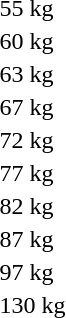<table>
<tr>
<td rowspan=2>55 kg<br></td>
<td rowspan=2></td>
<td rowspan=2></td>
<td></td>
</tr>
<tr>
<td></td>
</tr>
<tr>
<td rowspan=2>60 kg<br></td>
<td rowspan=2></td>
<td rowspan=2></td>
<td></td>
</tr>
<tr>
<td></td>
</tr>
<tr>
<td rowspan=2>63 kg<br></td>
<td rowspan=2></td>
<td rowspan=2></td>
<td></td>
</tr>
<tr>
<td></td>
</tr>
<tr>
<td rowspan=2>67 kg<br></td>
<td rowspan=2></td>
<td rowspan=2></td>
<td></td>
</tr>
<tr>
<td></td>
</tr>
<tr>
<td rowspan=2>72 kg<br></td>
<td rowspan=2></td>
<td rowspan=2></td>
<td></td>
</tr>
<tr>
<td></td>
</tr>
<tr>
<td rowspan=2>77 kg<br></td>
<td rowspan=2></td>
<td rowspan=2></td>
<td></td>
</tr>
<tr>
<td></td>
</tr>
<tr>
<td rowspan=2>82 kg<br></td>
<td rowspan=2></td>
<td rowspan=2></td>
<td></td>
</tr>
<tr>
<td></td>
</tr>
<tr>
<td rowspan=2>87 kg<br></td>
<td rowspan=2></td>
<td rowspan=2></td>
<td></td>
</tr>
<tr>
<td></td>
</tr>
<tr>
<td rowspan=2>97 kg<br></td>
<td rowspan=2></td>
<td rowspan=2></td>
<td></td>
</tr>
<tr>
<td></td>
</tr>
<tr>
<td rowspan=2>130 kg<br></td>
<td rowspan=2></td>
<td rowspan=2></td>
<td></td>
</tr>
<tr>
<td></td>
</tr>
</table>
